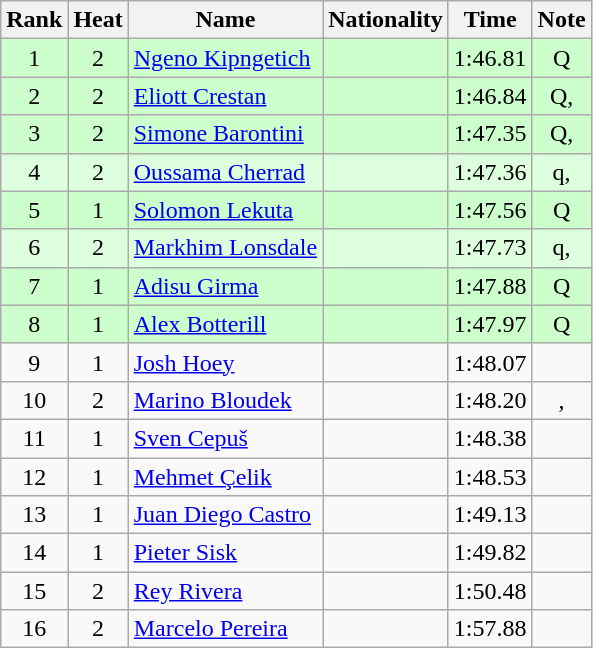<table class="wikitable sortable" style="text-align:center">
<tr>
<th>Rank</th>
<th>Heat</th>
<th>Name</th>
<th>Nationality</th>
<th>Time</th>
<th>Note</th>
</tr>
<tr bgcolor=ccffcc>
<td>1</td>
<td>2</td>
<td align=left><a href='#'>Ngeno Kipngetich</a></td>
<td align=left></td>
<td>1:46.81</td>
<td>Q</td>
</tr>
<tr bgcolor=ccffcc>
<td>2</td>
<td>2</td>
<td align=left><a href='#'>Eliott Crestan</a></td>
<td align=left></td>
<td>1:46.84</td>
<td>Q, </td>
</tr>
<tr bgcolor=ccffcc>
<td>3</td>
<td>2</td>
<td align=left><a href='#'>Simone Barontini</a></td>
<td align=left></td>
<td>1:47.35</td>
<td>Q, </td>
</tr>
<tr bgcolor=ddffdd>
<td>4</td>
<td>2</td>
<td align=left><a href='#'>Oussama Cherrad</a></td>
<td align=left></td>
<td>1:47.36</td>
<td>q, </td>
</tr>
<tr bgcolor=ccffcc>
<td>5</td>
<td>1</td>
<td align=left><a href='#'>Solomon Lekuta</a></td>
<td align=left></td>
<td>1:47.56</td>
<td>Q</td>
</tr>
<tr bgcolor=ddffdd>
<td>6</td>
<td>2</td>
<td align=left><a href='#'>Markhim Lonsdale</a></td>
<td align=left></td>
<td>1:47.73</td>
<td>q, </td>
</tr>
<tr bgcolor=ccffcc>
<td>7</td>
<td>1</td>
<td align=left><a href='#'>Adisu Girma</a></td>
<td align=left></td>
<td>1:47.88</td>
<td>Q</td>
</tr>
<tr bgcolor=ccffcc>
<td>8</td>
<td>1</td>
<td align=left><a href='#'>Alex Botterill</a></td>
<td align=left></td>
<td>1:47.97</td>
<td>Q</td>
</tr>
<tr>
<td>9</td>
<td>1</td>
<td align=left><a href='#'>Josh Hoey</a></td>
<td align=left></td>
<td>1:48.07</td>
<td></td>
</tr>
<tr>
<td>10</td>
<td>2</td>
<td align=left><a href='#'>Marino Bloudek</a></td>
<td align=left></td>
<td>1:48.20</td>
<td>, </td>
</tr>
<tr>
<td>11</td>
<td>1</td>
<td align=left><a href='#'>Sven Cepuš</a></td>
<td align=left></td>
<td>1:48.38</td>
<td></td>
</tr>
<tr>
<td>12</td>
<td>1</td>
<td align=left><a href='#'>Mehmet Çelik</a></td>
<td align=left></td>
<td>1:48.53</td>
<td></td>
</tr>
<tr>
<td>13</td>
<td>1</td>
<td align=left><a href='#'>Juan Diego Castro</a></td>
<td align=left></td>
<td>1:49.13</td>
<td></td>
</tr>
<tr>
<td>14</td>
<td>1</td>
<td align=left><a href='#'>Pieter Sisk</a></td>
<td align=left></td>
<td>1:49.82</td>
<td></td>
</tr>
<tr>
<td>15</td>
<td>2</td>
<td align=left><a href='#'>Rey Rivera</a></td>
<td align=left></td>
<td>1:50.48</td>
<td></td>
</tr>
<tr>
<td>16</td>
<td>2</td>
<td align=left><a href='#'>Marcelo Pereira</a></td>
<td align=left></td>
<td>1:57.88</td>
<td></td>
</tr>
</table>
